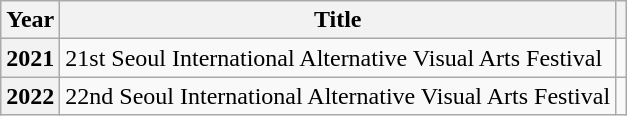<table class="wikitable plainrowheaders sortable">
<tr>
<th>Year</th>
<th>Title</th>
<th class="unsortable"></th>
</tr>
<tr>
<th scope="row">2021</th>
<td>21st Seoul International Alternative Visual Arts Festival</td>
<td></td>
</tr>
<tr>
<th scope="row">2022</th>
<td>22nd Seoul International Alternative Visual Arts Festival</td>
<td></td>
</tr>
</table>
